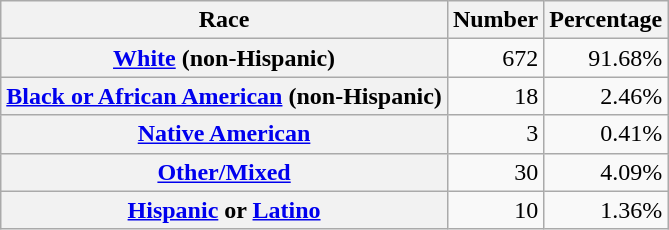<table class="wikitable" style="text-align:right">
<tr>
<th scope="col">Race</th>
<th scope="col">Number</th>
<th scope="col">Percentage</th>
</tr>
<tr>
<th scope="row"><a href='#'>White</a> (non-Hispanic)</th>
<td>672</td>
<td>91.68%</td>
</tr>
<tr>
<th scope="row"><a href='#'>Black or African American</a> (non-Hispanic)</th>
<td>18</td>
<td>2.46%</td>
</tr>
<tr>
<th scope="row"><a href='#'>Native American</a></th>
<td>3</td>
<td>0.41%</td>
</tr>
<tr>
<th scope="row"><a href='#'>Other/Mixed</a></th>
<td>30</td>
<td>4.09%</td>
</tr>
<tr>
<th scope="row"><a href='#'>Hispanic</a> or <a href='#'>Latino</a></th>
<td>10</td>
<td>1.36%</td>
</tr>
</table>
